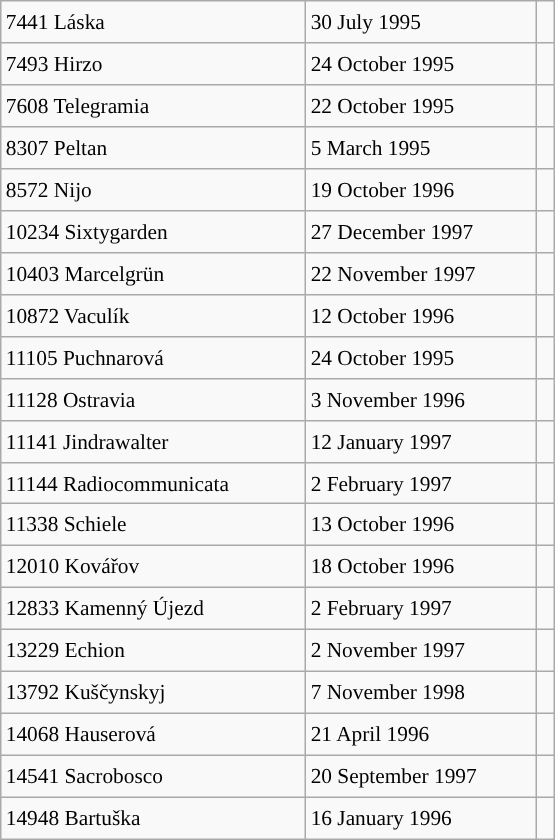<table class="wikitable" style="font-size: 89%; float: left; width: 26em; margin-right: 1em; height: 560px;">
<tr>
<td>7441 Láska</td>
<td>30 July 1995</td>
<td> </td>
</tr>
<tr>
<td>7493 Hirzo</td>
<td>24 October 1995</td>
<td></td>
</tr>
<tr>
<td>7608 Telegramia</td>
<td>22 October 1995</td>
<td></td>
</tr>
<tr>
<td>8307 Peltan</td>
<td>5 March 1995</td>
<td></td>
</tr>
<tr>
<td>8572 Nijo</td>
<td>19 October 1996</td>
<td> </td>
</tr>
<tr>
<td>10234 Sixtygarden</td>
<td>27 December 1997</td>
<td> </td>
</tr>
<tr>
<td>10403 Marcelgrün</td>
<td>22 November 1997</td>
<td> </td>
</tr>
<tr>
<td>10872 Vaculík</td>
<td>12 October 1996</td>
<td> </td>
</tr>
<tr>
<td>11105 Puchnarová</td>
<td>24 October 1995</td>
<td></td>
</tr>
<tr>
<td>11128 Ostravia</td>
<td>3 November 1996</td>
<td> </td>
</tr>
<tr>
<td>11141 Jindrawalter</td>
<td>12 January 1997</td>
<td> </td>
</tr>
<tr>
<td>11144 Radiocommunicata</td>
<td>2 February 1997</td>
<td> </td>
</tr>
<tr>
<td>11338 Schiele</td>
<td>13 October 1996</td>
<td> </td>
</tr>
<tr>
<td>12010 Kovářov</td>
<td>18 October 1996</td>
<td> </td>
</tr>
<tr>
<td>12833 Kamenný Újezd</td>
<td>2 February 1997</td>
<td> </td>
</tr>
<tr>
<td>13229 Echion</td>
<td>2 November 1997</td>
<td> </td>
</tr>
<tr>
<td>13792 Kuščynskyj</td>
<td>7 November 1998</td>
<td> </td>
</tr>
<tr>
<td>14068 Hauserová</td>
<td>21 April 1996</td>
<td> </td>
</tr>
<tr>
<td>14541 Sacrobosco</td>
<td>20 September 1997</td>
<td> </td>
</tr>
<tr>
<td>14948 Bartuška</td>
<td>16 January 1996</td>
<td> </td>
</tr>
</table>
